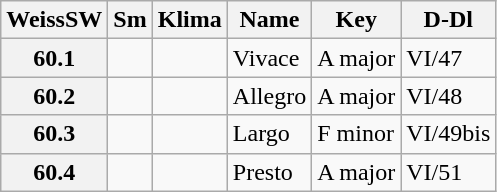<table border="1" class="wikitable sortable">
<tr>
<th data-sort-type="number">WeissSW</th>
<th>Sm</th>
<th>Klima</th>
<th class="unsortable">Name</th>
<th class="unsortable">Key</th>
<th>D-Dl</th>
</tr>
<tr>
<th data-sort-value="1">60.1</th>
<td></td>
<td></td>
<td>Vivace</td>
<td>A major</td>
<td>VI/47</td>
</tr>
<tr>
<th data-sort-value="2">60.2</th>
<td></td>
<td></td>
<td>Allegro</td>
<td>A major</td>
<td>VI/48</td>
</tr>
<tr>
<th data-sort-value="3">60.3</th>
<td></td>
<td></td>
<td>Largo</td>
<td>F minor</td>
<td>VI/49bis</td>
</tr>
<tr>
<th data-sort-value="4">60.4</th>
<td></td>
<td></td>
<td>Presto</td>
<td>A major</td>
<td>VI/51</td>
</tr>
</table>
